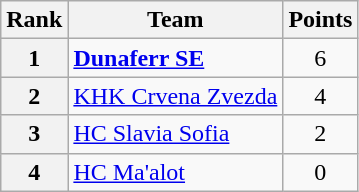<table class="wikitable" style="text-align: center;">
<tr>
<th>Rank</th>
<th>Team</th>
<th>Points</th>
</tr>
<tr>
<th>1</th>
<td style="text-align: left;"> <strong><a href='#'>Dunaferr SE</a></strong></td>
<td>6</td>
</tr>
<tr>
<th>2</th>
<td style="text-align: left;"> <a href='#'>KHK Crvena Zvezda</a></td>
<td>4</td>
</tr>
<tr>
<th>3</th>
<td style="text-align: left;"> <a href='#'>HC Slavia Sofia</a></td>
<td>2</td>
</tr>
<tr>
<th>4</th>
<td style="text-align: left;"> <a href='#'>HC Ma'alot</a></td>
<td>0</td>
</tr>
</table>
